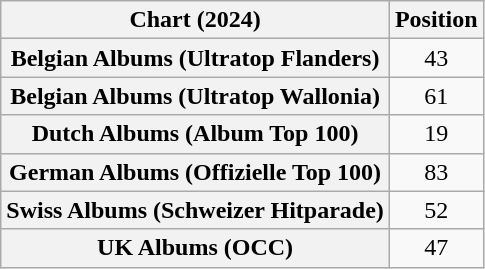<table class="wikitable sortable plainrowheaders" style="text-align:center">
<tr>
<th scope="col">Chart (2024)</th>
<th scope="col">Position</th>
</tr>
<tr>
<th scope="row">Belgian Albums (Ultratop Flanders)</th>
<td>43</td>
</tr>
<tr>
<th scope="row">Belgian Albums (Ultratop Wallonia)</th>
<td>61</td>
</tr>
<tr>
<th scope="row">Dutch Albums (Album Top 100)</th>
<td>19</td>
</tr>
<tr>
<th scope="row">German Albums (Offizielle Top 100)</th>
<td>83</td>
</tr>
<tr>
<th scope="row">Swiss Albums (Schweizer Hitparade)</th>
<td>52</td>
</tr>
<tr>
<th scope="row">UK Albums (OCC)</th>
<td>47</td>
</tr>
</table>
